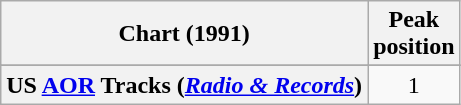<table class="wikitable sortable plainrowheaders" style="text-align:center">
<tr>
<th>Chart (1991)</th>
<th>Peak<br>position</th>
</tr>
<tr>
</tr>
<tr>
</tr>
<tr>
</tr>
<tr>
</tr>
<tr>
</tr>
<tr>
<th scope="row">US <a href='#'>AOR</a> Tracks (<em><a href='#'>Radio & Records</a></em>)</th>
<td>1</td>
</tr>
</table>
